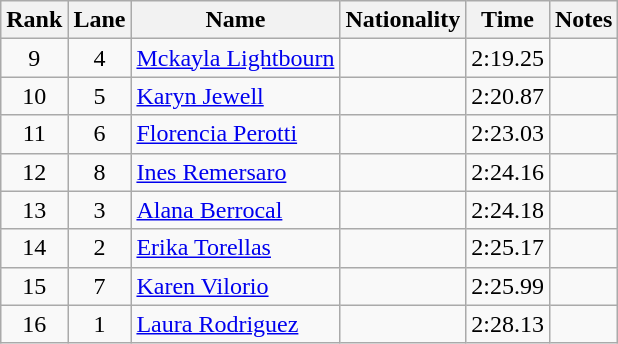<table class="wikitable sortable" style="text-align:center">
<tr>
<th>Rank</th>
<th>Lane</th>
<th>Name</th>
<th>Nationality</th>
<th>Time</th>
<th>Notes</th>
</tr>
<tr>
<td>9</td>
<td>4</td>
<td align=left><a href='#'>Mckayla Lightbourn</a></td>
<td align=left></td>
<td>2:19.25</td>
<td></td>
</tr>
<tr>
<td>10</td>
<td>5</td>
<td align=left><a href='#'>Karyn Jewell</a></td>
<td align=left></td>
<td>2:20.87</td>
<td></td>
</tr>
<tr>
<td>11</td>
<td>6</td>
<td align=left><a href='#'>Florencia Perotti</a></td>
<td align=left></td>
<td>2:23.03</td>
<td></td>
</tr>
<tr>
<td>12</td>
<td>8</td>
<td align=left><a href='#'>Ines Remersaro</a></td>
<td align=left></td>
<td>2:24.16</td>
<td></td>
</tr>
<tr>
<td>13</td>
<td>3</td>
<td align=left><a href='#'>Alana Berrocal</a></td>
<td align=left></td>
<td>2:24.18</td>
<td></td>
</tr>
<tr>
<td>14</td>
<td>2</td>
<td align=left><a href='#'>Erika Torellas</a></td>
<td align=left></td>
<td>2:25.17</td>
<td></td>
</tr>
<tr>
<td>15</td>
<td>7</td>
<td align=left><a href='#'>Karen Vilorio</a></td>
<td align=left></td>
<td>2:25.99</td>
<td></td>
</tr>
<tr>
<td>16</td>
<td>1</td>
<td align=left><a href='#'>Laura Rodriguez</a></td>
<td align=left></td>
<td>2:28.13</td>
<td></td>
</tr>
</table>
